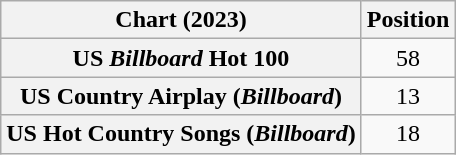<table class="wikitable sortable plainrowheaders" style="text-align:center">
<tr>
<th scope="col">Chart (2023)</th>
<th scope="col">Position</th>
</tr>
<tr>
<th scope="row">US <em>Billboard</em> Hot 100</th>
<td>58</td>
</tr>
<tr>
<th scope="row">US Country Airplay (<em>Billboard</em>)</th>
<td>13</td>
</tr>
<tr>
<th scope="row">US Hot Country Songs (<em>Billboard</em>)</th>
<td>18</td>
</tr>
</table>
